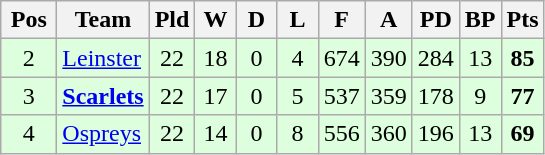<table class="wikitable" style="text-align:center">
<tr>
<th width=30>Pos</th>
<th>Team</th>
<th width="20">Pld</th>
<th width="20">W</th>
<th width="20">D</th>
<th width="20">L</th>
<th width="20">F</th>
<th width="20">A</th>
<th width="20">PD</th>
<th width="20">BP</th>
<th width="20">Pts</th>
</tr>
<tr bgcolor="ddffdd">
<td>2</td>
<td align=left> <a href='#'>Leinster</a></td>
<td>22</td>
<td>18</td>
<td>0</td>
<td>4</td>
<td>674</td>
<td>390</td>
<td>284</td>
<td>13</td>
<td><strong>85</strong></td>
</tr>
<tr bgcolor="ddffdd">
<td>3</td>
<td align=left> <strong><a href='#'>Scarlets</a></strong></td>
<td>22</td>
<td>17</td>
<td>0</td>
<td>5</td>
<td>537</td>
<td>359</td>
<td>178</td>
<td>9</td>
<td><strong>77</strong></td>
</tr>
<tr bgcolor="ddffdd">
<td>4</td>
<td align=left> <a href='#'>Ospreys</a></td>
<td>22</td>
<td>14</td>
<td>0</td>
<td>8</td>
<td>556</td>
<td>360</td>
<td>196</td>
<td>13</td>
<td><strong>69</strong></td>
</tr>
</table>
